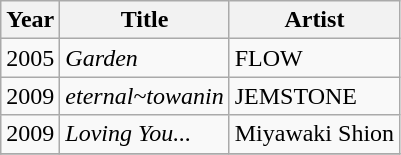<table class="wikitable">
<tr>
<th>Year</th>
<th>Title</th>
<th>Artist</th>
</tr>
<tr>
<td>2005</td>
<td><em>Garden</em></td>
<td>FLOW</td>
</tr>
<tr>
<td>2009</td>
<td><em>eternal~towanin</em></td>
<td>JEMSTONE</td>
</tr>
<tr>
<td>2009</td>
<td><em>Loving You...</em></td>
<td>Miyawaki Shion</td>
</tr>
<tr>
</tr>
</table>
